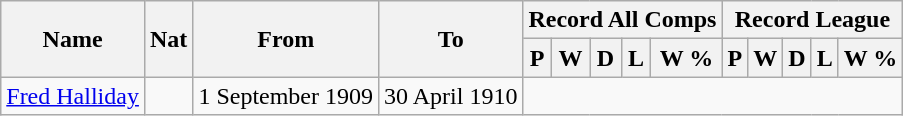<table class="wikitable" style="text-align: center">
<tr>
<th rowspan="2">Name</th>
<th rowspan="2">Nat</th>
<th rowspan="2">From</th>
<th rowspan="2">To</th>
<th colspan="5">Record All Comps</th>
<th colspan="5">Record League</th>
</tr>
<tr>
<th>P</th>
<th>W</th>
<th>D</th>
<th>L</th>
<th>W %</th>
<th>P</th>
<th>W</th>
<th>D</th>
<th>L</th>
<th>W %</th>
</tr>
<tr>
<td style="text-align:left;"><a href='#'>Fred Halliday</a></td>
<td></td>
<td align=left>1 September 1909</td>
<td align=left>30 April 1910<br>
</td>
</tr>
</table>
